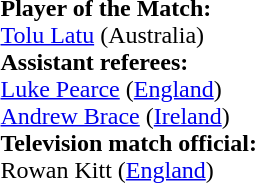<table style="width:100%">
<tr>
<td><br><strong>Player of the Match:</strong>
<br><a href='#'>Tolu Latu</a> (Australia)<br><strong>Assistant referees:</strong>
<br><a href='#'>Luke Pearce</a> (<a href='#'>England</a>)
<br><a href='#'>Andrew Brace</a> (<a href='#'>Ireland</a>)
<br><strong>Television match official:</strong>
<br>Rowan Kitt (<a href='#'>England</a>)</td>
</tr>
</table>
